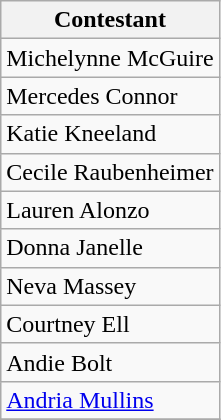<table class="wikitable">
<tr>
<th>Contestant</th>
</tr>
<tr>
<td>Michelynne McGuire</td>
</tr>
<tr>
<td>Mercedes Connor</td>
</tr>
<tr>
<td>Katie Kneeland</td>
</tr>
<tr>
<td>Cecile Raubenheimer</td>
</tr>
<tr>
<td>Lauren Alonzo</td>
</tr>
<tr>
<td>Donna Janelle</td>
</tr>
<tr>
<td>Neva Massey</td>
</tr>
<tr>
<td>Courtney Ell</td>
</tr>
<tr>
<td>Andie Bolt</td>
</tr>
<tr>
<td><a href='#'>Andria Mullins</a></td>
</tr>
<tr>
</tr>
</table>
